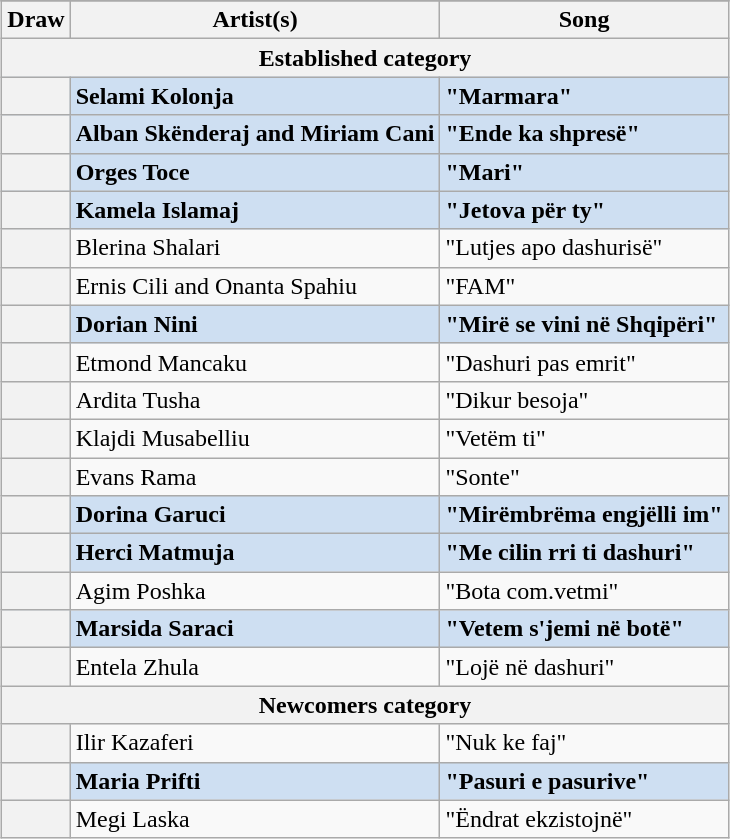<table class="sortable wikitable" style="margin: 1em auto 1em auto;">
<tr>
</tr>
<tr>
<th>Draw</th>
<th>Artist(s)</th>
<th>Song</th>
</tr>
<tr>
<th colspan=14>Established category</th>
</tr>
<tr style="font-weight:bold; background:#CEDFF2;">
<th scope="row"></th>
<td>Selami Kolonja</td>
<td>"Marmara"</td>
</tr>
<tr style="font-weight:bold; background:#CEDFF2;">
<th scope="row"></th>
<td>Alban Skënderaj and Miriam Cani</td>
<td>"Ende ka shpresë"</td>
</tr>
<tr style="font-weight:bold; background:#CEDFF2;">
<th scope="row"></th>
<td>Orges Toce</td>
<td>"Mari"</td>
</tr>
<tr style="font-weight:bold; background:#CEDFF2;">
<th scope="row"></th>
<td>Kamela Islamaj</td>
<td>"Jetova për ty"</td>
</tr>
<tr>
<th scope="row"></th>
<td>Blerina Shalari</td>
<td>"Lutjes apo dashurisë"</td>
</tr>
<tr>
<th scope="row"></th>
<td>Ernis Cili and Onanta Spahiu</td>
<td>"FAM"</td>
</tr>
<tr style="font-weight:bold; background:#CEDFF2;">
<th scope="row"></th>
<td>Dorian Nini</td>
<td>"Mirë se vini në Shqipëri"</td>
</tr>
<tr>
<th scope="row"></th>
<td>Etmond Mancaku</td>
<td>"Dashuri pas emrit"</td>
</tr>
<tr>
<th scope="row"></th>
<td>Ardita Tusha</td>
<td>"Dikur besoja"</td>
</tr>
<tr>
<th scope="row"></th>
<td>Klajdi Musabelliu</td>
<td>"Vetëm ti"</td>
</tr>
<tr>
<th scope="row"></th>
<td>Evans Rama</td>
<td>"Sonte"</td>
</tr>
<tr style="font-weight:bold; background:#CEDFF2;">
<th scope="row"></th>
<td>Dorina Garuci</td>
<td>"Mirëmbrëma engjëlli im"</td>
</tr>
<tr style="font-weight:bold; background:#CEDFF2;">
<th scope="row"></th>
<td>Herci Matmuja</td>
<td>"Me cilin rri ti dashuri"</td>
</tr>
<tr>
<th scope="row"></th>
<td>Agim Poshka</td>
<td>"Bota com.vetmi"</td>
</tr>
<tr style="font-weight:bold; background:#CEDFF2;">
<th scope="row"></th>
<td>Marsida Saraci</td>
<td>"Vetem s'jemi në botë"</td>
</tr>
<tr>
<th scope="row"></th>
<td>Entela Zhula</td>
<td>"Lojë në dashuri"</td>
</tr>
<tr>
<th colspan="14">Newcomers category</th>
</tr>
<tr>
<th scope="row"></th>
<td>Ilir Kazaferi</td>
<td>"Nuk ke faj"</td>
</tr>
<tr style="font-weight:bold; background:#CEDFF2;">
<th scope="row"></th>
<td>Maria Prifti</td>
<td>"Pasuri e pasurive"</td>
</tr>
<tr>
<th scope="row"></th>
<td>Megi Laska</td>
<td>"Ëndrat ekzistojnë"</td>
</tr>
</table>
